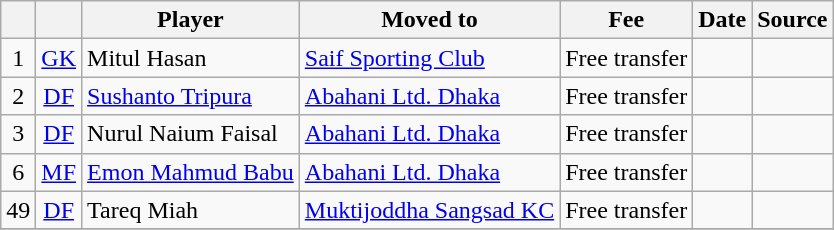<table class="wikitable plainrowheaders sortable" style="text-align:center">
<tr>
<th></th>
<th></th>
<th>Player</th>
<th>Moved to</th>
<th>Fee</th>
<th>Date</th>
<th>Source</th>
</tr>
<tr>
<td>1</td>
<td><a href='#'>GK</a></td>
<td align="left"> Mitul Hasan</td>
<td align="left"> <a href='#'>Saif Sporting Club</a></td>
<td>Free transfer</td>
<td></td>
<td></td>
</tr>
<tr>
<td>2</td>
<td><a href='#'>DF</a></td>
<td align="left"> <a href='#'>Sushanto Tripura</a></td>
<td align="left"> <a href='#'>Abahani Ltd. Dhaka</a></td>
<td>Free transfer</td>
<td></td>
<td></td>
</tr>
<tr>
<td>3</td>
<td><a href='#'>DF</a></td>
<td align="left"> Nurul Naium Faisal</td>
<td align="left"> <a href='#'>Abahani Ltd. Dhaka</a></td>
<td>Free transfer</td>
<td></td>
<td></td>
</tr>
<tr>
<td>6</td>
<td><a href='#'>MF</a></td>
<td align="left"> <a href='#'>Emon Mahmud Babu</a></td>
<td align="left"> <a href='#'>Abahani Ltd. Dhaka</a></td>
<td>Free transfer</td>
<td></td>
<td></td>
</tr>
<tr>
<td>49</td>
<td><a href='#'>DF</a></td>
<td align="left"> Tareq Miah</td>
<td align="left"> <a href='#'>Muktijoddha Sangsad KC</a></td>
<td>Free transfer</td>
<td></td>
<td></td>
</tr>
<tr>
</tr>
</table>
